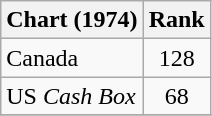<table class="wikitable sortable">
<tr>
<th>Chart (1974)</th>
<th style="text-align:center;">Rank</th>
</tr>
<tr>
<td>Canada</td>
<td style="text-align:center;">128</td>
</tr>
<tr>
<td>US <em>Cash Box</em> </td>
<td style="text-align:center;">68</td>
</tr>
<tr>
</tr>
</table>
